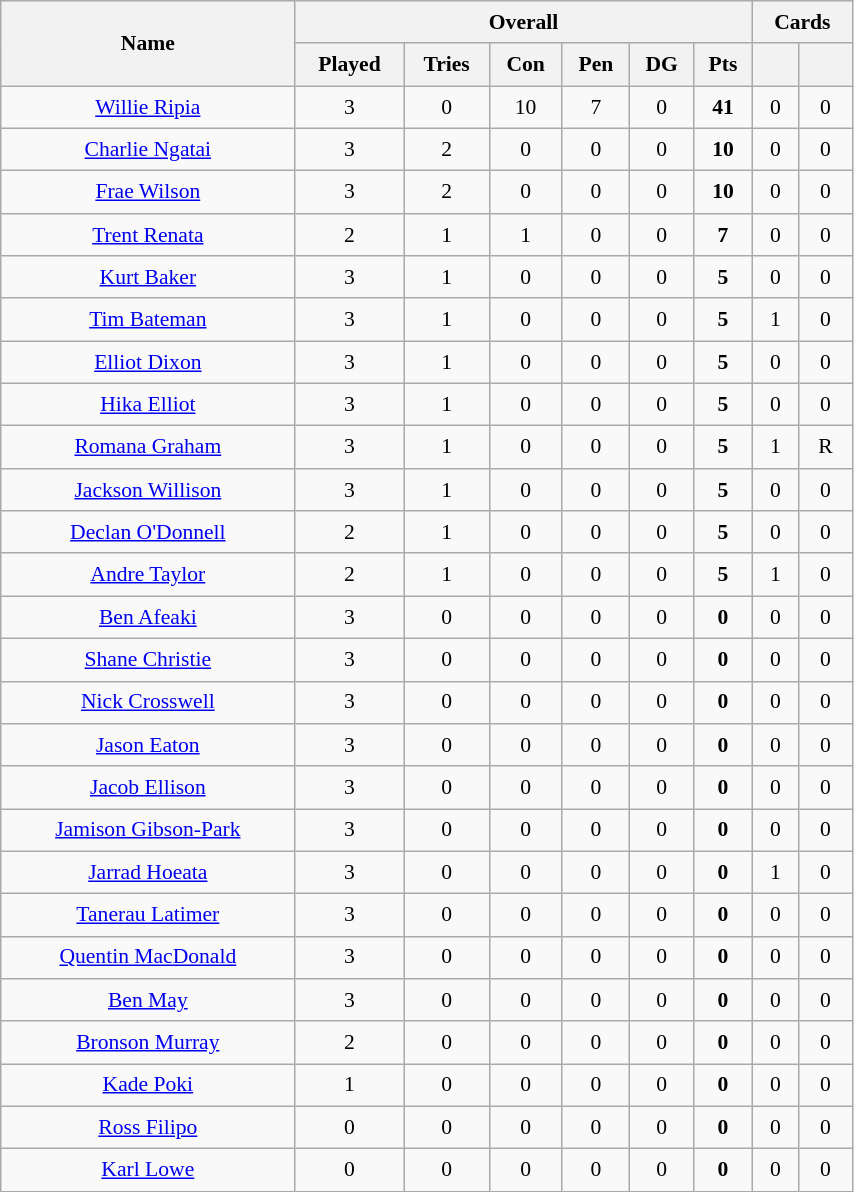<table class="wikitable" style="font-size:90%;width:45%;border:0;text-align:center;line-height:150%">
<tr>
<th rowspan="2">Name</th>
<th colspan="6">Overall</th>
<th colspan="2">Cards</th>
</tr>
<tr>
<th>Played</th>
<th>Tries</th>
<th>Con</th>
<th>Pen</th>
<th>DG</th>
<th>Pts</th>
<th></th>
<th></th>
</tr>
<tr>
<td><a href='#'>Willie Ripia</a></td>
<td>3</td>
<td>0</td>
<td>10</td>
<td>7</td>
<td>0</td>
<td><strong>41</strong></td>
<td>0</td>
<td>0</td>
</tr>
<tr>
<td><a href='#'>Charlie Ngatai</a></td>
<td>3</td>
<td>2</td>
<td>0</td>
<td>0</td>
<td>0</td>
<td><strong>10</strong></td>
<td>0</td>
<td>0</td>
</tr>
<tr>
<td><a href='#'>Frae Wilson</a></td>
<td>3</td>
<td>2</td>
<td>0</td>
<td>0</td>
<td>0</td>
<td><strong>10</strong></td>
<td>0</td>
<td>0</td>
</tr>
<tr>
<td><a href='#'>Trent Renata</a></td>
<td>2</td>
<td>1</td>
<td>1</td>
<td>0</td>
<td>0</td>
<td><strong>7</strong></td>
<td>0</td>
<td>0</td>
</tr>
<tr>
<td><a href='#'>Kurt Baker</a></td>
<td>3</td>
<td>1</td>
<td>0</td>
<td>0</td>
<td>0</td>
<td><strong>5</strong></td>
<td>0</td>
<td>0</td>
</tr>
<tr>
<td><a href='#'>Tim Bateman</a></td>
<td>3</td>
<td>1</td>
<td>0</td>
<td>0</td>
<td>0</td>
<td><strong>5</strong></td>
<td>1</td>
<td>0</td>
</tr>
<tr>
<td><a href='#'>Elliot Dixon</a></td>
<td>3</td>
<td>1</td>
<td>0</td>
<td>0</td>
<td>0</td>
<td><strong>5</strong></td>
<td>0</td>
<td>0</td>
</tr>
<tr>
<td><a href='#'>Hika Elliot</a></td>
<td>3</td>
<td>1</td>
<td>0</td>
<td>0</td>
<td>0</td>
<td><strong>5</strong></td>
<td>0</td>
<td>0</td>
</tr>
<tr>
<td><a href='#'>Romana Graham</a></td>
<td>3</td>
<td>1</td>
<td>0</td>
<td>0</td>
<td>0</td>
<td><strong>5</strong></td>
<td>1</td>
<td>R</td>
</tr>
<tr>
<td><a href='#'>Jackson Willison</a></td>
<td>3</td>
<td>1</td>
<td>0</td>
<td>0</td>
<td>0</td>
<td><strong>5</strong></td>
<td>0</td>
<td>0</td>
</tr>
<tr>
<td><a href='#'>Declan O'Donnell</a></td>
<td>2</td>
<td>1</td>
<td>0</td>
<td>0</td>
<td>0</td>
<td><strong>5</strong></td>
<td>0</td>
<td>0</td>
</tr>
<tr>
<td><a href='#'>Andre Taylor</a></td>
<td>2</td>
<td>1</td>
<td>0</td>
<td>0</td>
<td>0</td>
<td><strong>5</strong></td>
<td>1</td>
<td>0</td>
</tr>
<tr>
<td><a href='#'>Ben Afeaki</a></td>
<td>3</td>
<td>0</td>
<td>0</td>
<td>0</td>
<td>0</td>
<td><strong>0</strong></td>
<td>0</td>
<td>0</td>
</tr>
<tr>
<td><a href='#'>Shane Christie</a></td>
<td>3</td>
<td>0</td>
<td>0</td>
<td>0</td>
<td>0</td>
<td><strong>0</strong></td>
<td>0</td>
<td>0</td>
</tr>
<tr>
<td><a href='#'>Nick Crosswell</a></td>
<td>3</td>
<td>0</td>
<td>0</td>
<td>0</td>
<td>0</td>
<td><strong>0</strong></td>
<td>0</td>
<td>0</td>
</tr>
<tr>
<td><a href='#'>Jason Eaton</a></td>
<td>3</td>
<td>0</td>
<td>0</td>
<td>0</td>
<td>0</td>
<td><strong>0</strong></td>
<td>0</td>
<td>0</td>
</tr>
<tr>
<td><a href='#'>Jacob Ellison</a></td>
<td>3</td>
<td>0</td>
<td>0</td>
<td>0</td>
<td>0</td>
<td><strong>0</strong></td>
<td>0</td>
<td>0</td>
</tr>
<tr>
<td><a href='#'>Jamison Gibson-Park</a></td>
<td>3</td>
<td>0</td>
<td>0</td>
<td>0</td>
<td>0</td>
<td><strong>0</strong></td>
<td>0</td>
<td>0</td>
</tr>
<tr>
<td><a href='#'>Jarrad Hoeata</a></td>
<td>3</td>
<td>0</td>
<td>0</td>
<td>0</td>
<td>0</td>
<td><strong>0</strong></td>
<td>1</td>
<td>0</td>
</tr>
<tr>
<td><a href='#'>Tanerau Latimer</a></td>
<td>3</td>
<td>0</td>
<td>0</td>
<td>0</td>
<td>0</td>
<td><strong>0</strong></td>
<td>0</td>
<td>0</td>
</tr>
<tr>
<td><a href='#'>Quentin MacDonald</a></td>
<td>3</td>
<td>0</td>
<td>0</td>
<td>0</td>
<td>0</td>
<td><strong>0</strong></td>
<td>0</td>
<td>0</td>
</tr>
<tr>
<td><a href='#'>Ben May</a></td>
<td>3</td>
<td>0</td>
<td>0</td>
<td>0</td>
<td>0</td>
<td><strong>0</strong></td>
<td>0</td>
<td>0</td>
</tr>
<tr>
<td><a href='#'>Bronson Murray</a></td>
<td>2</td>
<td>0</td>
<td>0</td>
<td>0</td>
<td>0</td>
<td><strong>0</strong></td>
<td>0</td>
<td>0</td>
</tr>
<tr>
<td><a href='#'>Kade Poki</a></td>
<td>1</td>
<td>0</td>
<td>0</td>
<td>0</td>
<td>0</td>
<td><strong>0</strong></td>
<td>0</td>
<td>0</td>
</tr>
<tr>
<td><a href='#'>Ross Filipo</a></td>
<td>0</td>
<td>0</td>
<td>0</td>
<td>0</td>
<td>0</td>
<td><strong>0</strong></td>
<td>0</td>
<td>0</td>
</tr>
<tr>
<td><a href='#'>Karl Lowe</a></td>
<td>0</td>
<td>0</td>
<td>0</td>
<td>0</td>
<td>0</td>
<td><strong>0</strong></td>
<td>0</td>
<td>0</td>
</tr>
</table>
